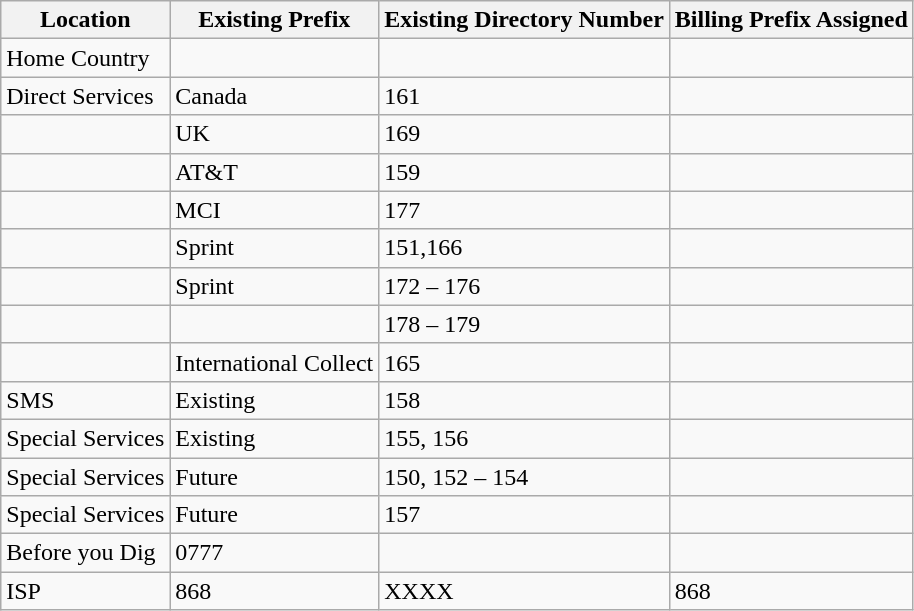<table class="wikitable" border=1>
<tr>
<th>Location</th>
<th>Existing Prefix</th>
<th>Existing Directory Number</th>
<th>Billing Prefix Assigned</th>
</tr>
<tr>
<td>Home Country</td>
<td></td>
<td></td>
<td></td>
</tr>
<tr>
<td>Direct Services</td>
<td>Canada</td>
<td>161</td>
<td></td>
</tr>
<tr>
<td></td>
<td>UK</td>
<td>169</td>
<td></td>
</tr>
<tr>
<td></td>
<td>AT&T</td>
<td>159</td>
<td></td>
</tr>
<tr>
<td></td>
<td>MCI</td>
<td>177</td>
<td></td>
</tr>
<tr>
<td></td>
<td>Sprint</td>
<td>151,166</td>
<td></td>
</tr>
<tr>
<td></td>
<td>Sprint</td>
<td>172 – 176</td>
<td></td>
</tr>
<tr>
<td></td>
<td></td>
<td>178 – 179</td>
<td></td>
</tr>
<tr>
<td></td>
<td>International Collect</td>
<td>165</td>
<td></td>
</tr>
<tr>
<td>SMS</td>
<td>Existing</td>
<td>158</td>
<td></td>
</tr>
<tr>
<td>Special Services</td>
<td>Existing</td>
<td>155, 156</td>
<td></td>
</tr>
<tr>
<td>Special Services</td>
<td>Future</td>
<td>150, 152 – 154</td>
<td></td>
</tr>
<tr>
<td>Special Services</td>
<td>Future</td>
<td>157</td>
<td></td>
</tr>
<tr>
<td>Before you Dig</td>
<td>0777</td>
<td></td>
<td></td>
</tr>
<tr>
<td>ISP</td>
<td>868</td>
<td>XXXX</td>
<td>868</td>
</tr>
</table>
